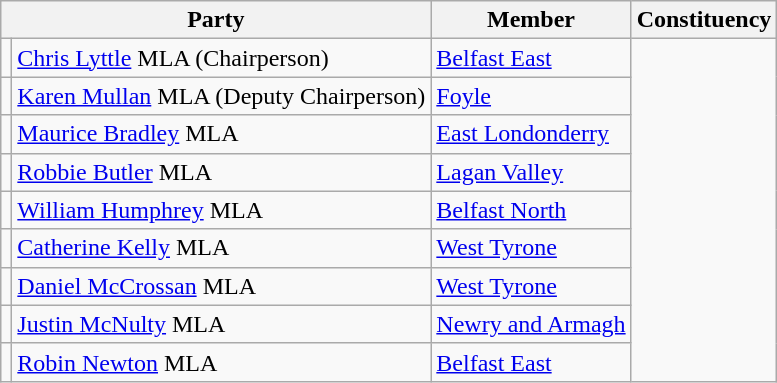<table class="wikitable" border="1">
<tr>
<th colspan="2" scope="col">Party</th>
<th scope="col">Member</th>
<th scope="col">Constituency</th>
</tr>
<tr>
<td></td>
<td><a href='#'>Chris Lyttle</a> MLA (Chairperson)</td>
<td><a href='#'>Belfast East</a></td>
</tr>
<tr>
<td></td>
<td><a href='#'>Karen Mullan</a> MLA (Deputy Chairperson)</td>
<td><a href='#'>Foyle</a></td>
</tr>
<tr>
<td></td>
<td><a href='#'>Maurice Bradley</a> MLA</td>
<td><a href='#'>East Londonderry</a></td>
</tr>
<tr>
<td></td>
<td><a href='#'>Robbie Butler</a> MLA</td>
<td><a href='#'>Lagan Valley</a></td>
</tr>
<tr>
<td></td>
<td><a href='#'>William Humphrey</a> MLA</td>
<td><a href='#'>Belfast North</a></td>
</tr>
<tr>
<td></td>
<td><a href='#'>Catherine Kelly</a> MLA</td>
<td><a href='#'>West Tyrone</a></td>
</tr>
<tr>
<td></td>
<td><a href='#'>Daniel McCrossan</a> MLA</td>
<td><a href='#'>West Tyrone</a></td>
</tr>
<tr>
<td></td>
<td><a href='#'>Justin McNulty</a> MLA</td>
<td><a href='#'>Newry and Armagh</a></td>
</tr>
<tr>
<td></td>
<td><a href='#'>Robin Newton</a> MLA</td>
<td><a href='#'>Belfast East</a></td>
</tr>
</table>
